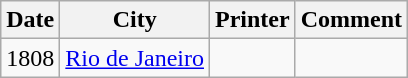<table class="wikitable">
<tr>
<th>Date</th>
<th>City</th>
<th>Printer</th>
<th>Comment</th>
</tr>
<tr>
<td>1808</td>
<td><a href='#'>Rio de Janeiro</a></td>
<td></td>
<td></td>
</tr>
</table>
